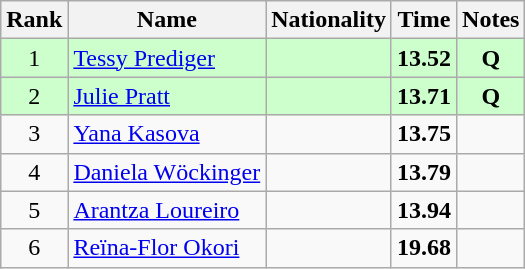<table class="wikitable sortable" style="text-align:center">
<tr>
<th>Rank</th>
<th>Name</th>
<th>Nationality</th>
<th>Time</th>
<th>Notes</th>
</tr>
<tr bgcolor=ccffcc>
<td>1</td>
<td align=left><a href='#'>Tessy Prediger</a></td>
<td align=left></td>
<td><strong>13.52</strong></td>
<td><strong>Q</strong></td>
</tr>
<tr bgcolor=ccffcc>
<td>2</td>
<td align=left><a href='#'>Julie Pratt</a></td>
<td align=left></td>
<td><strong>13.71</strong></td>
<td><strong>Q</strong></td>
</tr>
<tr>
<td>3</td>
<td align=left><a href='#'>Yana Kasova</a></td>
<td align=left></td>
<td><strong>13.75</strong></td>
<td></td>
</tr>
<tr>
<td>4</td>
<td align=left><a href='#'>Daniela Wöckinger</a></td>
<td align=left></td>
<td><strong>13.79</strong></td>
<td></td>
</tr>
<tr>
<td>5</td>
<td align=left><a href='#'>Arantza Loureiro</a></td>
<td align=left></td>
<td><strong>13.94</strong></td>
<td></td>
</tr>
<tr>
<td>6</td>
<td align=left><a href='#'>Reïna-Flor Okori</a></td>
<td align=left></td>
<td><strong>19.68</strong></td>
<td></td>
</tr>
</table>
